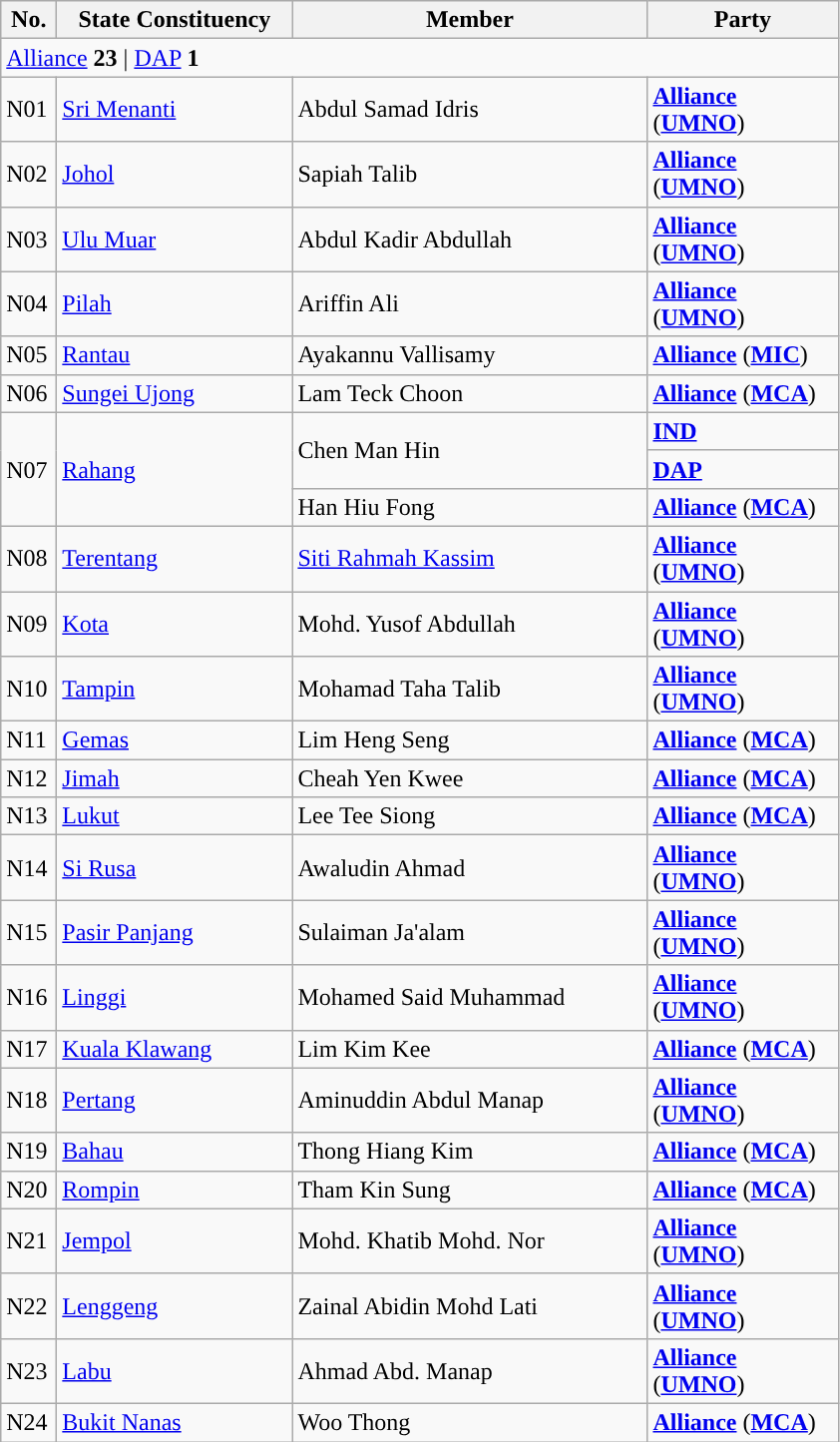<table class="wikitable sortable">
<tr>
<th style="width:30px;">No.</th>
<th style="width:150px;">State Constituency</th>
<th style="width:230px;">Member</th>
<th style="width:120px;">Party</th>
</tr>
<tr>
<td colspan="4"><a href='#'>Alliance</a> <strong>23</strong> | <a href='#'>DAP</a> <strong>1</strong></td>
</tr>
<tr>
<td>N01</td>
<td><a href='#'>Sri Menanti</a></td>
<td>Abdul Samad Idris</td>
<td><strong><a href='#'>Alliance</a></strong> (<strong><a href='#'>UMNO</a></strong>)</td>
</tr>
<tr>
<td>N02</td>
<td><a href='#'>Johol</a></td>
<td>Sapiah Talib</td>
<td><strong><a href='#'>Alliance</a></strong> (<strong><a href='#'>UMNO</a></strong>)</td>
</tr>
<tr>
<td>N03</td>
<td><a href='#'>Ulu Muar</a></td>
<td>Abdul Kadir Abdullah</td>
<td><strong><a href='#'>Alliance</a></strong> (<strong><a href='#'>UMNO</a></strong>)</td>
</tr>
<tr>
<td>N04</td>
<td><a href='#'>Pilah</a></td>
<td>Ariffin Ali</td>
<td><strong><a href='#'>Alliance</a></strong> (<strong><a href='#'>UMNO</a></strong>)</td>
</tr>
<tr>
<td>N05</td>
<td><a href='#'>Rantau</a></td>
<td>Ayakannu Vallisamy</td>
<td><strong><a href='#'>Alliance</a></strong> (<strong><a href='#'>MIC</a></strong>)</td>
</tr>
<tr>
<td>N06</td>
<td><a href='#'>Sungei Ujong</a></td>
<td>Lam Teck Choon</td>
<td><strong><a href='#'>Alliance</a></strong> (<strong><a href='#'>MCA</a></strong>)</td>
</tr>
<tr>
<td rowspan=3>N07</td>
<td rowspan=3><a href='#'>Rahang</a></td>
<td rowspan=2>Chen Man Hin </td>
<td><strong><a href='#'>IND</a></strong></td>
</tr>
<tr>
<td><strong><a href='#'>DAP</a></strong></td>
</tr>
<tr>
<td>Han Hiu Fong </td>
<td><strong><a href='#'>Alliance</a></strong> (<strong><a href='#'>MCA</a></strong>)</td>
</tr>
<tr>
<td>N08</td>
<td><a href='#'>Terentang</a></td>
<td><a href='#'>Siti Rahmah Kassim</a></td>
<td><strong><a href='#'>Alliance</a></strong> (<strong><a href='#'>UMNO</a></strong>)</td>
</tr>
<tr>
<td>N09</td>
<td><a href='#'>Kota</a></td>
<td>Mohd. Yusof Abdullah</td>
<td><strong><a href='#'>Alliance</a></strong> (<strong><a href='#'>UMNO</a></strong>)</td>
</tr>
<tr>
<td>N10</td>
<td><a href='#'>Tampin</a></td>
<td>Mohamad Taha Talib</td>
<td><strong><a href='#'>Alliance</a></strong> (<strong><a href='#'>UMNO</a></strong>)</td>
</tr>
<tr>
<td>N11</td>
<td><a href='#'>Gemas</a></td>
<td>Lim Heng Seng</td>
<td><strong><a href='#'>Alliance</a></strong> (<strong><a href='#'>MCA</a></strong>)</td>
</tr>
<tr>
<td>N12</td>
<td><a href='#'>Jimah</a></td>
<td>Cheah Yen Kwee</td>
<td><strong><a href='#'>Alliance</a></strong> (<strong><a href='#'>MCA</a></strong>)</td>
</tr>
<tr>
<td>N13</td>
<td><a href='#'>Lukut</a></td>
<td>Lee Tee Siong</td>
<td><strong><a href='#'>Alliance</a></strong> (<strong><a href='#'>MCA</a></strong>)</td>
</tr>
<tr>
<td>N14</td>
<td><a href='#'>Si Rusa</a></td>
<td>Awaludin Ahmad</td>
<td><strong><a href='#'>Alliance</a></strong> (<strong><a href='#'>UMNO</a></strong>)</td>
</tr>
<tr>
<td>N15</td>
<td><a href='#'>Pasir Panjang</a></td>
<td>Sulaiman Ja'alam</td>
<td><strong><a href='#'>Alliance</a></strong> (<strong><a href='#'>UMNO</a></strong>)</td>
</tr>
<tr>
<td>N16</td>
<td><a href='#'>Linggi</a></td>
<td>Mohamed Said Muhammad</td>
<td><strong><a href='#'>Alliance</a></strong> (<strong><a href='#'>UMNO</a></strong>)</td>
</tr>
<tr>
<td>N17</td>
<td><a href='#'>Kuala Klawang</a></td>
<td>Lim Kim Kee</td>
<td><strong><a href='#'>Alliance</a></strong> (<strong><a href='#'>MCA</a></strong>)</td>
</tr>
<tr>
<td>N18</td>
<td><a href='#'>Pertang</a></td>
<td>Aminuddin Abdul Manap</td>
<td><strong><a href='#'>Alliance</a></strong> (<strong><a href='#'>UMNO</a></strong>)</td>
</tr>
<tr>
<td>N19</td>
<td><a href='#'>Bahau</a></td>
<td>Thong Hiang Kim</td>
<td><strong><a href='#'>Alliance</a></strong> (<strong><a href='#'>MCA</a></strong>)</td>
</tr>
<tr>
<td>N20</td>
<td><a href='#'>Rompin</a></td>
<td>Tham Kin Sung</td>
<td><strong><a href='#'>Alliance</a></strong> (<strong><a href='#'>MCA</a></strong>)</td>
</tr>
<tr>
<td>N21</td>
<td><a href='#'>Jempol</a></td>
<td>Mohd. Khatib Mohd. Nor</td>
<td><strong><a href='#'>Alliance</a></strong> (<strong><a href='#'>UMNO</a></strong>)</td>
</tr>
<tr>
<td>N22</td>
<td><a href='#'>Lenggeng</a></td>
<td>Zainal Abidin Mohd Lati</td>
<td><strong><a href='#'>Alliance</a></strong> (<strong><a href='#'>UMNO</a></strong>)</td>
</tr>
<tr>
<td>N23</td>
<td><a href='#'>Labu</a></td>
<td>Ahmad Abd. Manap</td>
<td><strong><a href='#'>Alliance</a></strong> (<strong><a href='#'>UMNO</a></strong>)</td>
</tr>
<tr>
<td>N24</td>
<td><a href='#'>Bukit Nanas</a></td>
<td>Woo Thong</td>
<td><strong><a href='#'>Alliance</a></strong> (<strong><a href='#'>MCA</a></strong>)</td>
</tr>
</table>
